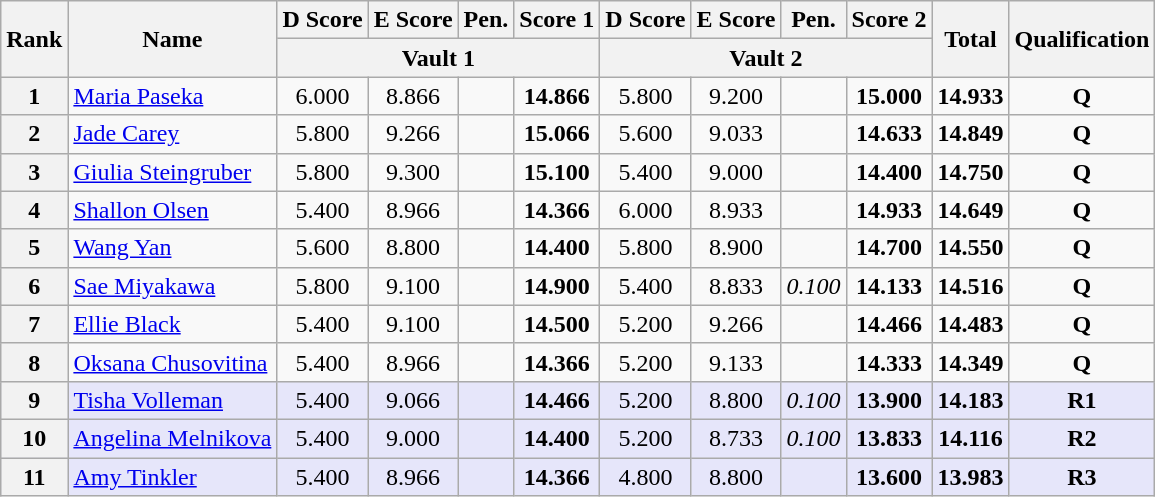<table class="wikitable sortable" style="text-align:center">
<tr>
<th rowspan="2">Rank</th>
<th rowspan="2">Name</th>
<th>D Score</th>
<th>E Score</th>
<th>Pen.</th>
<th>Score 1</th>
<th>D Score</th>
<th>E Score</th>
<th>Pen.</th>
<th>Score 2</th>
<th rowspan="2">Total</th>
<th rowspan="2">Qualification</th>
</tr>
<tr>
<th colspan="4">Vault 1</th>
<th colspan="4">Vault 2</th>
</tr>
<tr>
<th><strong>1</strong></th>
<td align="left"> <a href='#'>Maria Paseka</a></td>
<td>6.000</td>
<td>8.866</td>
<td></td>
<td><strong>14.866</strong></td>
<td>5.800</td>
<td>9.200</td>
<td></td>
<td><strong>15.000</strong></td>
<td><strong>14.933</strong></td>
<td><strong>Q</strong></td>
</tr>
<tr>
<th>2</th>
<td align="left"> <a href='#'>Jade Carey</a></td>
<td>5.800</td>
<td>9.266</td>
<td></td>
<td><strong>15.066</strong></td>
<td>5.600</td>
<td>9.033</td>
<td></td>
<td><strong>14.633</strong></td>
<td><strong>14.849</strong></td>
<td><strong>Q</strong></td>
</tr>
<tr>
<th>3</th>
<td align="left"> <a href='#'>Giulia Steingruber</a></td>
<td>5.800</td>
<td>9.300</td>
<td></td>
<td><strong>15.100</strong></td>
<td>5.400</td>
<td>9.000</td>
<td></td>
<td><strong>14.400</strong></td>
<td><strong>14.750</strong></td>
<td><strong>Q</strong></td>
</tr>
<tr>
<th>4</th>
<td align="left"> <a href='#'>Shallon Olsen</a></td>
<td>5.400</td>
<td>8.966</td>
<td></td>
<td><strong>14.366</strong></td>
<td>6.000</td>
<td>8.933</td>
<td></td>
<td><strong>14.933</strong></td>
<td><strong>14.649</strong></td>
<td><strong>Q</strong></td>
</tr>
<tr>
<th>5</th>
<td align="left"> <a href='#'>Wang Yan</a></td>
<td>5.600</td>
<td>8.800</td>
<td></td>
<td><strong>14.400</strong></td>
<td>5.800</td>
<td>8.900</td>
<td></td>
<td><strong>14.700</strong></td>
<td><strong>14.550</strong></td>
<td><strong>Q</strong></td>
</tr>
<tr>
<th>6</th>
<td align="left"> <a href='#'>Sae Miyakawa</a></td>
<td>5.800</td>
<td>9.100</td>
<td></td>
<td><strong>14.900</strong></td>
<td>5.400</td>
<td>8.833</td>
<td><em>0.100</em></td>
<td><strong>14.133</strong></td>
<td><strong>14.516</strong></td>
<td><strong>Q</strong></td>
</tr>
<tr>
<th><strong>7</strong></th>
<td align="left"> <a href='#'>Ellie Black</a></td>
<td>5.400</td>
<td>9.100</td>
<td></td>
<td><strong>14.500</strong></td>
<td>5.200</td>
<td>9.266</td>
<td></td>
<td><strong>14.466</strong></td>
<td><strong>14.483</strong></td>
<td><strong>Q</strong></td>
</tr>
<tr>
<th><strong>8</strong></th>
<td align="left"> <a href='#'>Oksana Chusovitina</a></td>
<td>5.400</td>
<td>8.966</td>
<td></td>
<td><strong>14.366</strong></td>
<td>5.200</td>
<td>9.133</td>
<td></td>
<td><strong>14.333</strong></td>
<td><strong>14.349</strong></td>
<td><strong>Q</strong></td>
</tr>
<tr bgcolor="e6e6fa">
<th><strong>9</strong></th>
<td align="left"> <a href='#'>Tisha Volleman</a></td>
<td>5.400</td>
<td>9.066</td>
<td></td>
<td><strong>14.466</strong></td>
<td>5.200</td>
<td>8.800</td>
<td><em>0.100</em></td>
<td><strong>13.900</strong></td>
<td><strong>14.183</strong></td>
<td><strong>R1</strong></td>
</tr>
<tr bgcolor="e6e6fa">
<th><strong>10</strong></th>
<td align="left"> <a href='#'>Angelina Melnikova</a></td>
<td>5.400</td>
<td>9.000</td>
<td></td>
<td><strong>14.400</strong></td>
<td>5.200</td>
<td>8.733</td>
<td><em>0.100</em></td>
<td><strong>13.833</strong></td>
<td><strong>14.116</strong></td>
<td><strong>R2</strong></td>
</tr>
<tr bgcolor="e6e6fa">
<th><strong>11</strong></th>
<td align="left"> <a href='#'>Amy Tinkler</a></td>
<td>5.400</td>
<td>8.966</td>
<td></td>
<td><strong>14.366</strong></td>
<td>4.800</td>
<td>8.800</td>
<td></td>
<td><strong>13.600</strong></td>
<td><strong>13.983</strong></td>
<td><strong>R3</strong></td>
</tr>
</table>
